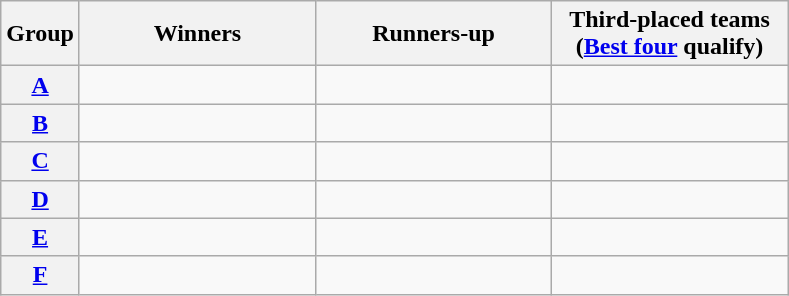<table class="wikitable">
<tr>
<th>Group</th>
<th width="150">Winners</th>
<th width="150">Runners-up</th>
<th width="150">Third-placed teams<br>(<a href='#'>Best four</a> qualify)</th>
</tr>
<tr>
<th><a href='#'>A</a></th>
<td></td>
<td></td>
<td></td>
</tr>
<tr>
<th><a href='#'>B</a></th>
<td></td>
<td></td>
<td></td>
</tr>
<tr>
<th><a href='#'>C</a></th>
<td></td>
<td></td>
<td></td>
</tr>
<tr>
<th><a href='#'>D</a></th>
<td></td>
<td></td>
<td></td>
</tr>
<tr>
<th><a href='#'>E</a></th>
<td></td>
<td></td>
<td></td>
</tr>
<tr>
<th><a href='#'>F</a></th>
<td></td>
<td></td>
<td></td>
</tr>
</table>
